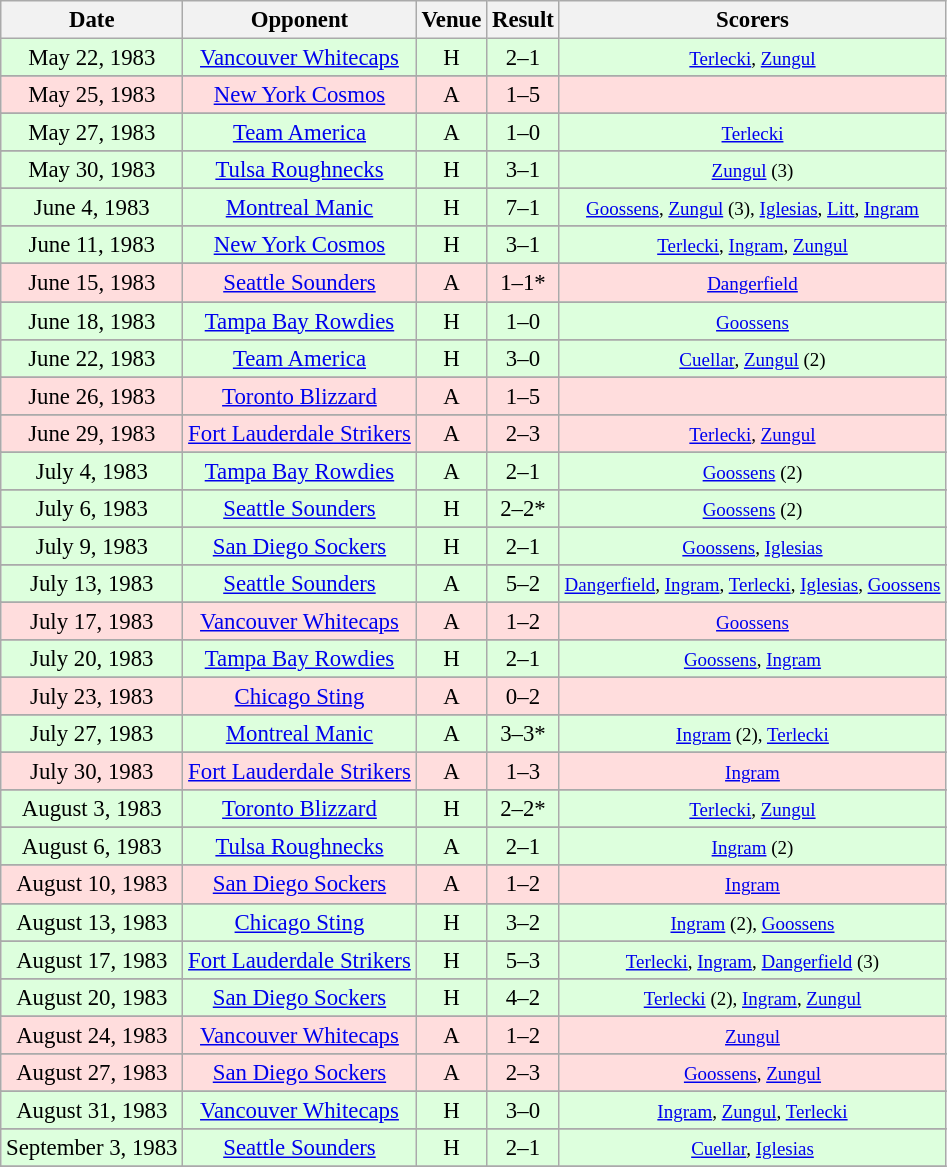<table class="wikitable" style="font-size:95%; text-align:center">
<tr>
<th>Date</th>
<th>Opponent</th>
<th>Venue</th>
<th>Result</th>
<th>Scorers</th>
</tr>
<tr bgcolor="#ddffdd">
<td>May 22, 1983</td>
<td><a href='#'>Vancouver Whitecaps</a></td>
<td>H</td>
<td>2–1</td>
<td><small><a href='#'>Terlecki</a>, <a href='#'>Zungul</a></small></td>
</tr>
<tr>
</tr>
<tr bgcolor="#ffdddd">
<td>May 25, 1983</td>
<td><a href='#'>New York Cosmos</a></td>
<td>A</td>
<td>1–5</td>
<td><small></small></td>
</tr>
<tr>
</tr>
<tr bgcolor="#ddffdd">
<td>May 27, 1983</td>
<td><a href='#'>Team America</a></td>
<td>A</td>
<td>1–0</td>
<td><small><a href='#'>Terlecki</a></small></td>
</tr>
<tr>
</tr>
<tr bgcolor="#ddffdd">
<td>May 30, 1983</td>
<td><a href='#'>Tulsa Roughnecks</a></td>
<td>H</td>
<td>3–1</td>
<td><small><a href='#'>Zungul</a> (3)</small></td>
</tr>
<tr>
</tr>
<tr bgcolor="#ddffdd">
<td>June 4, 1983</td>
<td><a href='#'>Montreal Manic</a></td>
<td>H</td>
<td>7–1</td>
<td><small><a href='#'>Goossens</a>, <a href='#'>Zungul</a> (3), <a href='#'>Iglesias</a>, <a href='#'>Litt</a>, <a href='#'>Ingram</a></small></td>
</tr>
<tr>
</tr>
<tr bgcolor="#ddffdd">
<td>June 11, 1983</td>
<td><a href='#'>New York Cosmos</a></td>
<td>H</td>
<td>3–1</td>
<td><small><a href='#'>Terlecki</a>, <a href='#'>Ingram</a>, <a href='#'>Zungul</a></small></td>
</tr>
<tr>
</tr>
<tr bgcolor="#ffdddd">
<td>June 15, 1983</td>
<td><a href='#'>Seattle Sounders</a></td>
<td>A</td>
<td>1–1*</td>
<td><small><a href='#'>Dangerfield</a></small></td>
</tr>
<tr>
</tr>
<tr bgcolor="#ddffdd">
<td>June 18, 1983</td>
<td><a href='#'>Tampa Bay Rowdies</a></td>
<td>H</td>
<td>1–0</td>
<td><small><a href='#'>Goossens</a></small></td>
</tr>
<tr>
</tr>
<tr bgcolor="#ddffdd">
<td>June 22, 1983</td>
<td><a href='#'>Team America</a></td>
<td>H</td>
<td>3–0</td>
<td><small><a href='#'>Cuellar</a>, <a href='#'>Zungul</a> (2)</small></td>
</tr>
<tr>
</tr>
<tr bgcolor="#ffdddd">
<td>June 26, 1983</td>
<td><a href='#'>Toronto Blizzard</a></td>
<td>A</td>
<td>1–5</td>
<td><small></small></td>
</tr>
<tr>
</tr>
<tr bgcolor="#ffdddd">
<td>June 29, 1983</td>
<td><a href='#'>Fort Lauderdale Strikers</a></td>
<td>A</td>
<td>2–3</td>
<td><small><a href='#'>Terlecki</a>, <a href='#'>Zungul</a></small></td>
</tr>
<tr>
</tr>
<tr bgcolor="#ddffdd">
<td>July 4, 1983</td>
<td><a href='#'>Tampa Bay Rowdies</a></td>
<td>A</td>
<td>2–1</td>
<td><small><a href='#'>Goossens</a> (2)</small></td>
</tr>
<tr>
</tr>
<tr bgcolor="#ddffdd">
<td>July 6, 1983</td>
<td><a href='#'>Seattle Sounders</a></td>
<td>H</td>
<td>2–2*</td>
<td><small><a href='#'>Goossens</a> (2)</small></td>
</tr>
<tr>
</tr>
<tr bgcolor="#ddffdd">
<td>July 9, 1983</td>
<td><a href='#'>San Diego Sockers</a></td>
<td>H</td>
<td>2–1</td>
<td><small><a href='#'>Goossens</a>, <a href='#'>Iglesias</a></small></td>
</tr>
<tr>
</tr>
<tr bgcolor="#ddffdd">
<td>July 13, 1983</td>
<td><a href='#'>Seattle Sounders</a></td>
<td>A</td>
<td>5–2</td>
<td><small><a href='#'>Dangerfield</a>, <a href='#'>Ingram</a>, <a href='#'>Terlecki</a>, <a href='#'>Iglesias</a>, <a href='#'>Goossens</a></small></td>
</tr>
<tr>
</tr>
<tr bgcolor="#ffdddd">
<td>July 17, 1983</td>
<td><a href='#'>Vancouver Whitecaps</a></td>
<td>A</td>
<td>1–2</td>
<td><small><a href='#'>Goossens</a></small></td>
</tr>
<tr>
</tr>
<tr bgcolor="#ddffdd">
<td>July 20, 1983</td>
<td><a href='#'>Tampa Bay Rowdies</a></td>
<td>H</td>
<td>2–1</td>
<td><small><a href='#'>Goossens</a>, <a href='#'>Ingram</a></small></td>
</tr>
<tr>
</tr>
<tr bgcolor="#ffdddd">
<td>July 23, 1983</td>
<td><a href='#'>Chicago Sting</a></td>
<td>A</td>
<td>0–2</td>
<td><small></small></td>
</tr>
<tr>
</tr>
<tr bgcolor="#ddffdd">
<td>July 27, 1983</td>
<td><a href='#'>Montreal Manic</a></td>
<td>A</td>
<td>3–3*</td>
<td><small><a href='#'>Ingram</a> (2), <a href='#'>Terlecki</a></small></td>
</tr>
<tr>
</tr>
<tr bgcolor="#ffdddd">
<td>July 30, 1983</td>
<td><a href='#'>Fort Lauderdale Strikers</a></td>
<td>A</td>
<td>1–3</td>
<td><small><a href='#'>Ingram</a></small></td>
</tr>
<tr>
</tr>
<tr bgcolor="#ddffdd">
<td>August 3, 1983</td>
<td><a href='#'>Toronto Blizzard</a></td>
<td>H</td>
<td>2–2*</td>
<td><small><a href='#'>Terlecki</a>, <a href='#'>Zungul</a></small></td>
</tr>
<tr>
</tr>
<tr bgcolor="#ddffdd">
<td>August 6, 1983</td>
<td><a href='#'>Tulsa Roughnecks</a></td>
<td>A</td>
<td>2–1</td>
<td><small><a href='#'>Ingram</a> (2)</small></td>
</tr>
<tr>
</tr>
<tr bgcolor="#ffdddd">
<td>August 10, 1983</td>
<td><a href='#'>San Diego Sockers</a></td>
<td>A</td>
<td>1–2</td>
<td><small><a href='#'>Ingram</a></small></td>
</tr>
<tr>
</tr>
<tr bgcolor="#ddffdd">
<td>August 13, 1983</td>
<td><a href='#'>Chicago Sting</a></td>
<td>H</td>
<td>3–2</td>
<td><small><a href='#'>Ingram</a> (2), <a href='#'>Goossens</a></small></td>
</tr>
<tr>
</tr>
<tr bgcolor="#ddffdd">
<td>August 17, 1983</td>
<td><a href='#'>Fort Lauderdale Strikers</a></td>
<td>H</td>
<td>5–3</td>
<td><small><a href='#'>Terlecki</a>, <a href='#'>Ingram</a>, <a href='#'>Dangerfield</a> (3)</small></td>
</tr>
<tr>
</tr>
<tr bgcolor="#ddffdd">
<td>August 20, 1983</td>
<td><a href='#'>San Diego Sockers</a></td>
<td>H</td>
<td>4–2</td>
<td><small><a href='#'>Terlecki</a> (2), <a href='#'>Ingram</a>, <a href='#'>Zungul</a></small></td>
</tr>
<tr>
</tr>
<tr bgcolor="#ffdddd">
<td>August 24, 1983</td>
<td><a href='#'>Vancouver Whitecaps</a></td>
<td>A</td>
<td>1–2</td>
<td><small><a href='#'>Zungul</a></small></td>
</tr>
<tr>
</tr>
<tr bgcolor="#ffdddd">
<td>August 27, 1983</td>
<td><a href='#'>San Diego Sockers</a></td>
<td>A</td>
<td>2–3</td>
<td><small><a href='#'>Goossens</a>, <a href='#'>Zungul</a></small></td>
</tr>
<tr>
</tr>
<tr bgcolor="#ddffdd">
<td>August 31, 1983</td>
<td><a href='#'>Vancouver Whitecaps</a></td>
<td>H</td>
<td>3–0</td>
<td><small><a href='#'>Ingram</a>, <a href='#'>Zungul</a>, <a href='#'>Terlecki</a></small></td>
</tr>
<tr>
</tr>
<tr bgcolor="#ddffdd">
<td>September 3, 1983</td>
<td><a href='#'>Seattle Sounders</a></td>
<td>H</td>
<td>2–1</td>
<td><small><a href='#'>Cuellar</a>, <a href='#'>Iglesias</a></small></td>
</tr>
<tr>
</tr>
</table>
